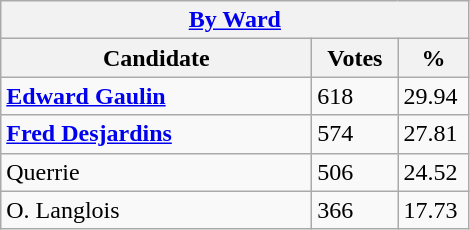<table class="wikitable">
<tr>
<th colspan="3"><a href='#'>By Ward</a></th>
</tr>
<tr>
<th style="width: 200px">Candidate</th>
<th style="width: 50px">Votes</th>
<th style="width: 40px">%</th>
</tr>
<tr>
<td><strong><a href='#'>Edward Gaulin</a></strong></td>
<td>618</td>
<td>29.94</td>
</tr>
<tr>
<td><strong><a href='#'>Fred Desjardins</a></strong></td>
<td>574</td>
<td>27.81</td>
</tr>
<tr>
<td>Querrie</td>
<td>506</td>
<td>24.52</td>
</tr>
<tr>
<td>O. Langlois</td>
<td>366</td>
<td>17.73</td>
</tr>
</table>
